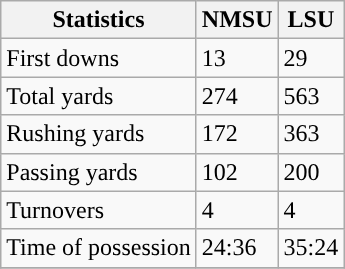<table class="wikitable">
<tr>
<th>Statistics</th>
<th>NMSU</th>
<th>LSU</th>
</tr>
<tr>
<td>First downs</td>
<td>13</td>
<td>29</td>
</tr>
<tr>
<td>Total yards</td>
<td>274</td>
<td>563</td>
</tr>
<tr>
<td>Rushing yards</td>
<td>172</td>
<td>363</td>
</tr>
<tr>
<td>Passing yards</td>
<td>102</td>
<td>200</td>
</tr>
<tr>
<td>Turnovers</td>
<td>4</td>
<td>4</td>
</tr>
<tr>
<td>Time of possession</td>
<td>24:36</td>
<td>35:24</td>
</tr>
<tr>
</tr>
</table>
